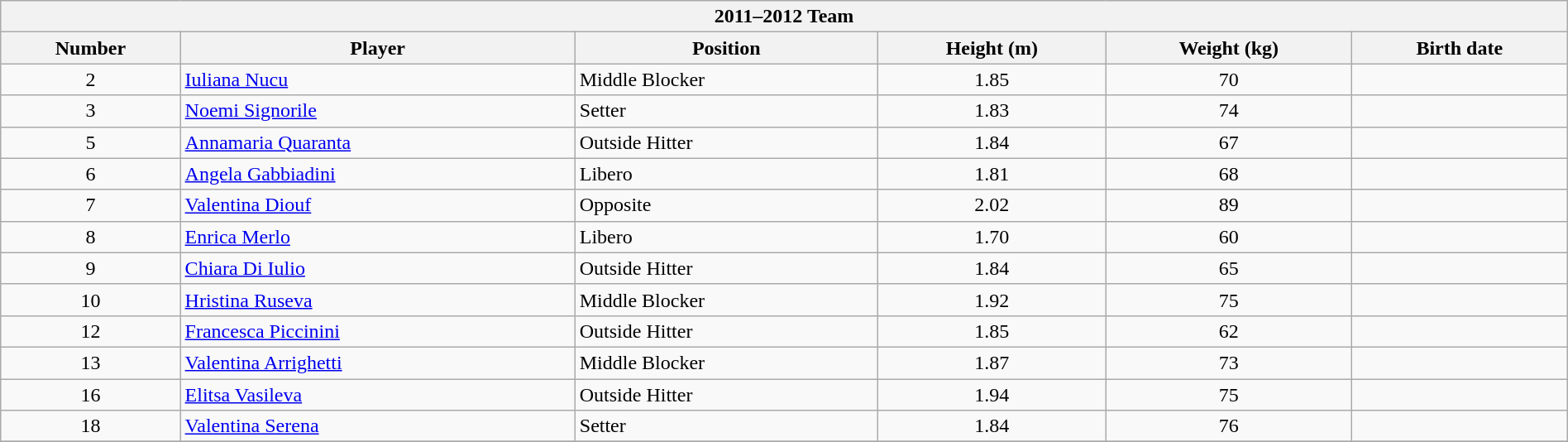<table class="wikitable" style="width:100%;">
<tr>
<th colspan=6><strong>2011–2012 Team</strong></th>
</tr>
<tr>
<th>Number</th>
<th>Player</th>
<th>Position</th>
<th>Height (m)</th>
<th>Weight (kg)</th>
<th>Birth date</th>
</tr>
<tr>
<td align=center>2</td>
<td> <a href='#'>Iuliana Nucu</a></td>
<td>Middle Blocker</td>
<td align=center>1.85</td>
<td align=center>70</td>
<td></td>
</tr>
<tr>
<td align=center>3</td>
<td> <a href='#'>Noemi Signorile</a></td>
<td>Setter</td>
<td align=center>1.83</td>
<td align=center>74</td>
<td></td>
</tr>
<tr>
<td align=center>5</td>
<td> <a href='#'>Annamaria Quaranta</a></td>
<td>Outside Hitter</td>
<td align=center>1.84</td>
<td align=center>67</td>
<td></td>
</tr>
<tr>
<td align=center>6</td>
<td> <a href='#'>Angela Gabbiadini</a></td>
<td>Libero</td>
<td align=center>1.81</td>
<td align=center>68</td>
<td></td>
</tr>
<tr>
<td align=center>7</td>
<td> <a href='#'>Valentina Diouf</a></td>
<td>Opposite</td>
<td align=center>2.02</td>
<td align=center>89</td>
<td></td>
</tr>
<tr>
<td align=center>8</td>
<td> <a href='#'>Enrica Merlo</a></td>
<td>Libero</td>
<td align=center>1.70</td>
<td align=center>60</td>
<td></td>
</tr>
<tr>
<td align=center>9</td>
<td> <a href='#'>Chiara Di Iulio</a></td>
<td>Outside Hitter</td>
<td align=center>1.84</td>
<td align=center>65</td>
<td></td>
</tr>
<tr>
<td align=center>10</td>
<td> <a href='#'>Hristina Ruseva</a></td>
<td>Middle Blocker</td>
<td align=center>1.92</td>
<td align=center>75</td>
<td></td>
</tr>
<tr>
<td align=center>12</td>
<td> <a href='#'>Francesca Piccinini</a></td>
<td>Outside Hitter</td>
<td align=center>1.85</td>
<td align=center>62</td>
<td></td>
</tr>
<tr>
<td align=center>13</td>
<td> <a href='#'>Valentina Arrighetti</a></td>
<td>Middle Blocker</td>
<td align=center>1.87</td>
<td align=center>73</td>
<td></td>
</tr>
<tr>
<td align=center>16</td>
<td> <a href='#'>Elitsa Vasileva</a></td>
<td>Outside Hitter</td>
<td align=center>1.94</td>
<td align=center>75</td>
<td></td>
</tr>
<tr>
<td align=center>18</td>
<td> <a href='#'>Valentina Serena</a></td>
<td>Setter</td>
<td align=center>1.84</td>
<td align=center>76</td>
<td></td>
</tr>
<tr>
</tr>
</table>
